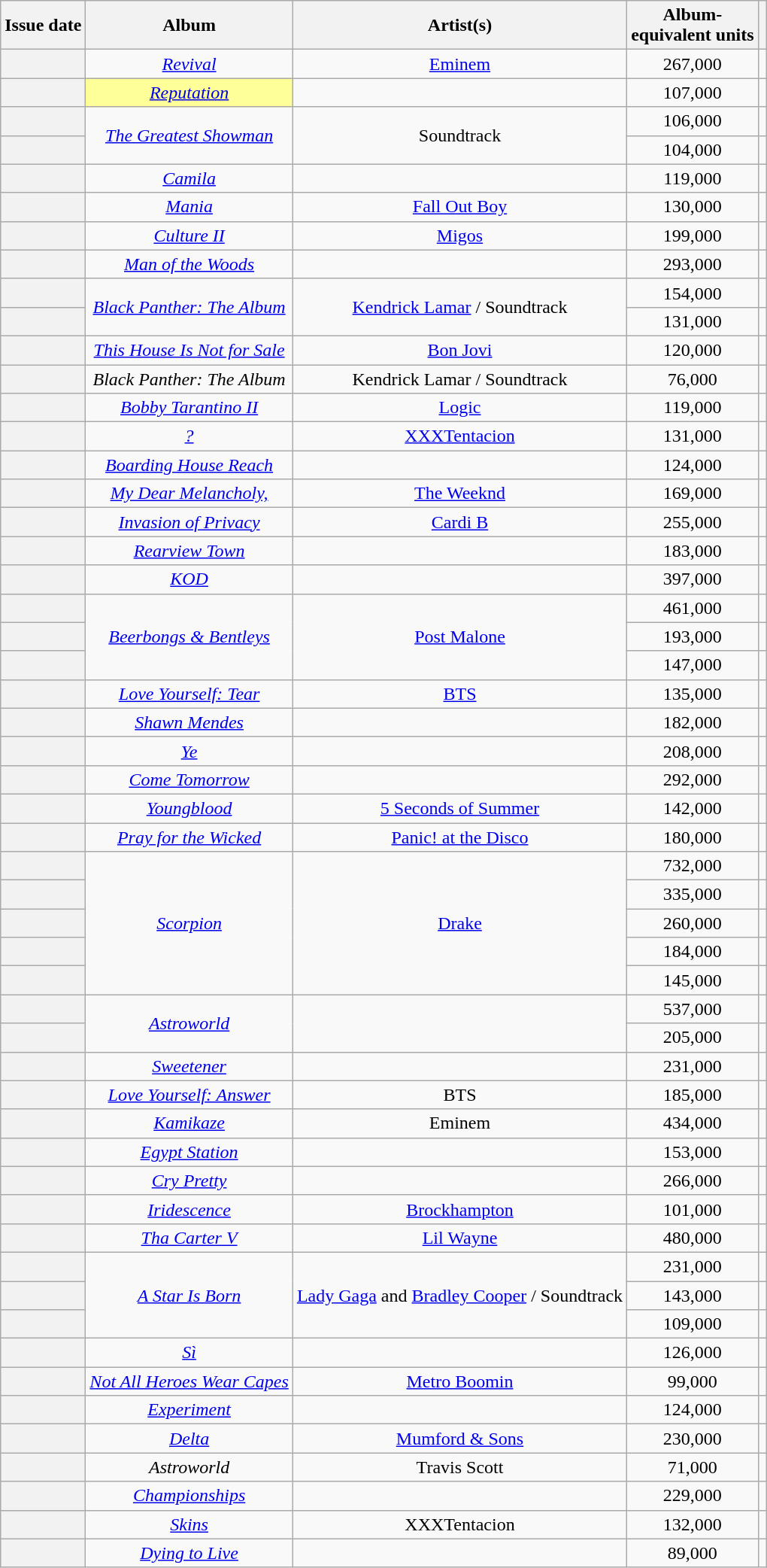<table class="wikitable sortable plainrowheaders" style="text-align: center">
<tr>
<th scope=col>Issue date</th>
<th scope=col>Album</th>
<th scope=col>Artist(s)</th>
<th scope=col>Album-<br>equivalent units</th>
<th scope=col class="unsortable"></th>
</tr>
<tr>
<th scope="row"></th>
<td><em><a href='#'>Revival</a></em></td>
<td><a href='#'>Eminem</a></td>
<td>267,000</td>
<td></td>
</tr>
<tr>
<th scope="row"></th>
<td bgcolor=#FFFF99><em><a href='#'>Reputation</a></em> </td>
<td></td>
<td>107,000</td>
<td></td>
</tr>
<tr>
<th scope="row"></th>
<td rowspan="2"><em><a href='#'>The Greatest Showman</a></em></td>
<td rowspan="2">Soundtrack</td>
<td>106,000</td>
<td></td>
</tr>
<tr>
<th scope="row"></th>
<td>104,000</td>
<td></td>
</tr>
<tr>
<th scope="row"></th>
<td><em><a href='#'>Camila</a></em></td>
<td></td>
<td>119,000</td>
<td></td>
</tr>
<tr>
<th scope="row"></th>
<td><em><a href='#'>Mania</a></em></td>
<td><a href='#'>Fall Out Boy</a></td>
<td>130,000</td>
<td></td>
</tr>
<tr>
<th scope="row"></th>
<td><em><a href='#'>Culture II</a></em></td>
<td><a href='#'>Migos</a></td>
<td>199,000</td>
<td></td>
</tr>
<tr>
<th scope="row"></th>
<td><em><a href='#'>Man of the Woods</a></em></td>
<td></td>
<td>293,000</td>
<td></td>
</tr>
<tr>
<th scope="row"></th>
<td rowspan="2"><em><a href='#'>Black Panther: The Album</a></em></td>
<td rowspan="2"><a href='#'>Kendrick Lamar</a> / Soundtrack</td>
<td>154,000</td>
<td></td>
</tr>
<tr>
<th scope="row"></th>
<td>131,000</td>
<td></td>
</tr>
<tr>
<th scope="row"></th>
<td><em><a href='#'>This House Is Not for Sale</a></em></td>
<td><a href='#'>Bon Jovi</a></td>
<td>120,000</td>
<td></td>
</tr>
<tr>
<th scope="row"></th>
<td><em>Black Panther: The Album</em></td>
<td>Kendrick Lamar / Soundtrack</td>
<td>76,000</td>
<td></td>
</tr>
<tr>
<th scope="row"></th>
<td><em><a href='#'>Bobby Tarantino II</a></em></td>
<td><a href='#'>Logic</a></td>
<td>119,000</td>
<td></td>
</tr>
<tr>
<th scope="row"></th>
<td><em><a href='#'>?</a></em></td>
<td><a href='#'>XXXTentacion</a></td>
<td>131,000</td>
<td></td>
</tr>
<tr>
<th scope="row"></th>
<td><em><a href='#'>Boarding House Reach</a></em></td>
<td></td>
<td>124,000</td>
<td></td>
</tr>
<tr>
<th scope="row"></th>
<td><em><a href='#'>My Dear Melancholy,</a></em></td>
<td data-sort-value="Weeknd, The"><a href='#'>The Weeknd</a></td>
<td>169,000</td>
<td></td>
</tr>
<tr>
<th scope="row"></th>
<td><em><a href='#'>Invasion of Privacy</a></em></td>
<td><a href='#'>Cardi B</a></td>
<td>255,000</td>
<td></td>
</tr>
<tr>
<th scope="row"></th>
<td><em><a href='#'>Rearview Town</a></em></td>
<td></td>
<td>183,000</td>
<td></td>
</tr>
<tr>
<th scope="row"></th>
<td><em><a href='#'>KOD</a></em></td>
<td></td>
<td>397,000</td>
<td></td>
</tr>
<tr>
<th scope="row"></th>
<td rowspan="3"><em><a href='#'>Beerbongs & Bentleys</a></em></td>
<td rowspan="3"><a href='#'>Post Malone</a></td>
<td>461,000</td>
<td></td>
</tr>
<tr>
<th scope="row"></th>
<td>193,000</td>
<td></td>
</tr>
<tr>
<th scope="row"></th>
<td>147,000</td>
<td></td>
</tr>
<tr>
<th scope="row"></th>
<td><em><a href='#'>Love Yourself: Tear</a></em></td>
<td><a href='#'>BTS</a></td>
<td>135,000</td>
<td></td>
</tr>
<tr>
<th scope="row"></th>
<td><em><a href='#'>Shawn Mendes</a></em></td>
<td></td>
<td>182,000</td>
<td></td>
</tr>
<tr>
<th scope="row"></th>
<td><em><a href='#'>Ye</a></em></td>
<td></td>
<td>208,000</td>
<td></td>
</tr>
<tr>
<th scope="row"></th>
<td><em><a href='#'>Come Tomorrow</a></em></td>
<td></td>
<td>292,000</td>
<td></td>
</tr>
<tr>
<th scope="row"></th>
<td><em><a href='#'>Youngblood</a></em></td>
<td data-sort-value="Five Seconds of Summer"><a href='#'>5 Seconds of Summer</a></td>
<td>142,000</td>
<td></td>
</tr>
<tr>
<th scope="row"></th>
<td><em><a href='#'>Pray for the Wicked</a></em></td>
<td><a href='#'>Panic! at the Disco</a></td>
<td>180,000</td>
<td></td>
</tr>
<tr>
<th scope="row"></th>
<td rowspan="5"><em><a href='#'>Scorpion</a></em></td>
<td rowspan="5"><a href='#'>Drake</a></td>
<td>732,000</td>
<td></td>
</tr>
<tr>
<th scope="row"></th>
<td>335,000</td>
<td></td>
</tr>
<tr>
<th scope="row"></th>
<td>260,000</td>
<td></td>
</tr>
<tr>
<th scope="row"></th>
<td>184,000</td>
<td></td>
</tr>
<tr>
<th scope="row"></th>
<td>145,000</td>
<td></td>
</tr>
<tr>
<th scope="row"></th>
<td rowspan="2"><em><a href='#'>Astroworld</a></em></td>
<td rowspan="2"></td>
<td>537,000</td>
<td></td>
</tr>
<tr>
<th scope="row"></th>
<td>205,000</td>
<td></td>
</tr>
<tr>
<th scope="row"></th>
<td><em><a href='#'>Sweetener</a></em></td>
<td></td>
<td>231,000</td>
<td></td>
</tr>
<tr>
<th scope="row"></th>
<td><em><a href='#'>Love Yourself: Answer</a></em></td>
<td>BTS</td>
<td>185,000</td>
<td></td>
</tr>
<tr>
<th scope="row"></th>
<td><em><a href='#'>Kamikaze</a></em></td>
<td>Eminem</td>
<td>434,000</td>
<td></td>
</tr>
<tr>
<th scope="row"></th>
<td><em><a href='#'>Egypt Station</a></em></td>
<td></td>
<td>153,000</td>
<td></td>
</tr>
<tr>
<th scope="row"></th>
<td><em><a href='#'>Cry Pretty</a></em></td>
<td></td>
<td>266,000</td>
<td></td>
</tr>
<tr>
<th scope="row"></th>
<td><em><a href='#'>Iridescence</a></em></td>
<td><a href='#'>Brockhampton</a></td>
<td>101,000</td>
<td></td>
</tr>
<tr>
<th scope="row"></th>
<td><em><a href='#'>Tha Carter V</a></em></td>
<td><a href='#'>Lil Wayne</a></td>
<td>480,000</td>
<td></td>
</tr>
<tr>
<th scope="row"></th>
<td rowspan="3"><em><a href='#'>A Star Is Born</a></em></td>
<td rowspan="3"><a href='#'>Lady Gaga</a> and <a href='#'>Bradley Cooper</a> / Soundtrack</td>
<td>231,000</td>
<td></td>
</tr>
<tr>
<th scope="row"></th>
<td>143,000</td>
<td></td>
</tr>
<tr>
<th scope="row"></th>
<td>109,000</td>
<td></td>
</tr>
<tr>
<th scope="row"></th>
<td><em><a href='#'>Sì</a></em></td>
<td></td>
<td>126,000</td>
<td></td>
</tr>
<tr>
<th scope="row"></th>
<td><em><a href='#'>Not All Heroes Wear Capes</a></em></td>
<td><a href='#'>Metro Boomin</a></td>
<td>99,000</td>
<td></td>
</tr>
<tr>
<th scope="row"></th>
<td><em><a href='#'>Experiment</a></em></td>
<td></td>
<td>124,000</td>
<td></td>
</tr>
<tr>
<th scope="row"></th>
<td><em><a href='#'>Delta</a></em></td>
<td><a href='#'>Mumford & Sons</a></td>
<td>230,000</td>
<td></td>
</tr>
<tr>
<th scope="row"></th>
<td><em>Astroworld</em></td>
<td data-sort-value="Scott, Travis">Travis Scott</td>
<td>71,000</td>
<td></td>
</tr>
<tr>
<th scope="row"></th>
<td><em><a href='#'>Championships</a></em></td>
<td></td>
<td>229,000</td>
<td></td>
</tr>
<tr>
<th scope="row"></th>
<td><em><a href='#'>Skins</a></em></td>
<td>XXXTentacion</td>
<td>132,000</td>
<td></td>
</tr>
<tr>
<th scope="row"></th>
<td><em><a href='#'>Dying to Live</a></em></td>
<td></td>
<td>89,000</td>
<td></td>
</tr>
</table>
